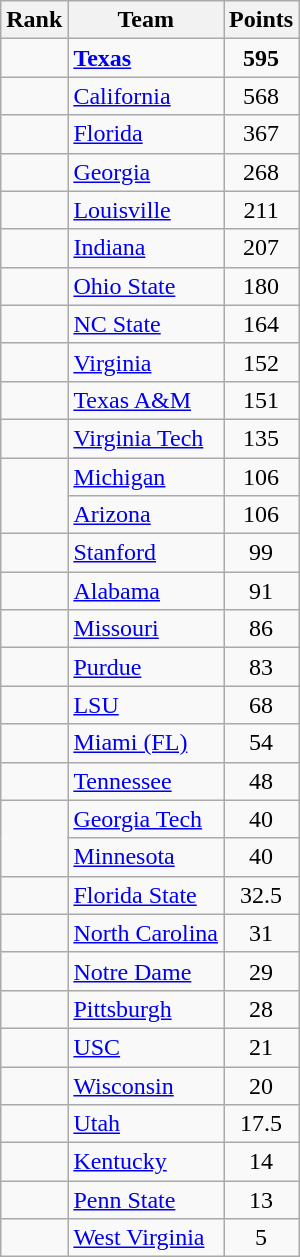<table class="wikitable sortable" style="text-align:center">
<tr>
<th>Rank</th>
<th>Team</th>
<th>Points</th>
</tr>
<tr>
<td></td>
<td align=left><strong><a href='#'>Texas</a></strong></td>
<td><strong>595</strong></td>
</tr>
<tr>
<td></td>
<td align=left><a href='#'>California</a></td>
<td>568</td>
</tr>
<tr>
<td></td>
<td align=left><a href='#'>Florida</a></td>
<td>367</td>
</tr>
<tr>
<td></td>
<td align=left><a href='#'>Georgia</a></td>
<td>268</td>
</tr>
<tr>
<td></td>
<td align=left><a href='#'>Louisville</a></td>
<td>211</td>
</tr>
<tr>
<td></td>
<td align=left><a href='#'>Indiana</a></td>
<td>207</td>
</tr>
<tr>
<td></td>
<td align=left><a href='#'>Ohio State</a></td>
<td>180</td>
</tr>
<tr>
<td></td>
<td align=left><a href='#'>NC State</a></td>
<td>164</td>
</tr>
<tr>
<td></td>
<td align=left><a href='#'>Virginia</a></td>
<td>152</td>
</tr>
<tr>
<td></td>
<td align=left><a href='#'>Texas A&M</a></td>
<td>151</td>
</tr>
<tr>
<td></td>
<td align=left><a href='#'>Virginia Tech</a></td>
<td>135</td>
</tr>
<tr>
<td rowspan=2></td>
<td align=left><a href='#'>Michigan</a></td>
<td>106</td>
</tr>
<tr>
<td align=left><a href='#'>Arizona</a></td>
<td>106</td>
</tr>
<tr>
<td></td>
<td align=left><a href='#'>Stanford</a></td>
<td>99</td>
</tr>
<tr>
<td></td>
<td align=left><a href='#'>Alabama</a></td>
<td>91</td>
</tr>
<tr>
<td></td>
<td align=left><a href='#'>Missouri</a></td>
<td>86</td>
</tr>
<tr>
<td></td>
<td align=left><a href='#'>Purdue</a></td>
<td>83</td>
</tr>
<tr>
<td></td>
<td align=left><a href='#'>LSU</a></td>
<td>68</td>
</tr>
<tr>
<td></td>
<td align=left><a href='#'>Miami (FL)</a></td>
<td>54</td>
</tr>
<tr>
<td></td>
<td align=left><a href='#'>Tennessee</a></td>
<td>48</td>
</tr>
<tr>
<td rowspan=2></td>
<td align=left><a href='#'>Georgia Tech</a></td>
<td>40</td>
</tr>
<tr>
<td align=left><a href='#'>Minnesota</a></td>
<td>40</td>
</tr>
<tr>
<td></td>
<td align=left><a href='#'>Florida State</a></td>
<td>32.5</td>
</tr>
<tr>
<td></td>
<td align=left><a href='#'>North Carolina</a></td>
<td>31</td>
</tr>
<tr>
<td></td>
<td align=left><a href='#'>Notre Dame</a></td>
<td>29</td>
</tr>
<tr>
<td></td>
<td align=left><a href='#'>Pittsburgh</a></td>
<td>28</td>
</tr>
<tr>
<td></td>
<td align=left><a href='#'>USC</a></td>
<td>21</td>
</tr>
<tr>
<td></td>
<td align=left><a href='#'>Wisconsin</a></td>
<td>20</td>
</tr>
<tr>
<td></td>
<td align=left><a href='#'>Utah</a></td>
<td>17.5</td>
</tr>
<tr>
<td></td>
<td align=left><a href='#'>Kentucky</a></td>
<td>14</td>
</tr>
<tr>
<td></td>
<td align=left><a href='#'>Penn State</a></td>
<td>13</td>
</tr>
<tr>
<td></td>
<td align=left><a href='#'>West Virginia</a></td>
<td>5</td>
</tr>
</table>
